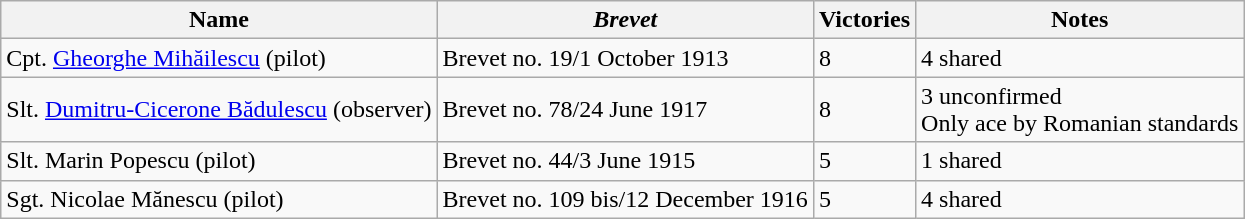<table class="wikitable sortable">
<tr>
<th>Name</th>
<th><em>Brevet</em></th>
<th>Victories</th>
<th>Notes</th>
</tr>
<tr>
<td>Cpt. <a href='#'>Gheorghe Mihăilescu</a> (pilot)</td>
<td>Brevet no. 19/1 October 1913</td>
<td>8</td>
<td>4 shared</td>
</tr>
<tr>
<td>Slt. <a href='#'>Dumitru-Cicerone Bădulescu</a> (observer)</td>
<td>Brevet no. 78/24 June 1917</td>
<td>8</td>
<td>3 unconfirmed <br> Only ace by Romanian standards</td>
</tr>
<tr>
<td>Slt. Marin Popescu (pilot)</td>
<td>Brevet no. 44/3 June 1915</td>
<td>5</td>
<td>1 shared</td>
</tr>
<tr>
<td>Sgt. Nicolae Mănescu (pilot)</td>
<td>Brevet no. 109 bis/12 December 1916</td>
<td>5</td>
<td>4 shared</td>
</tr>
</table>
